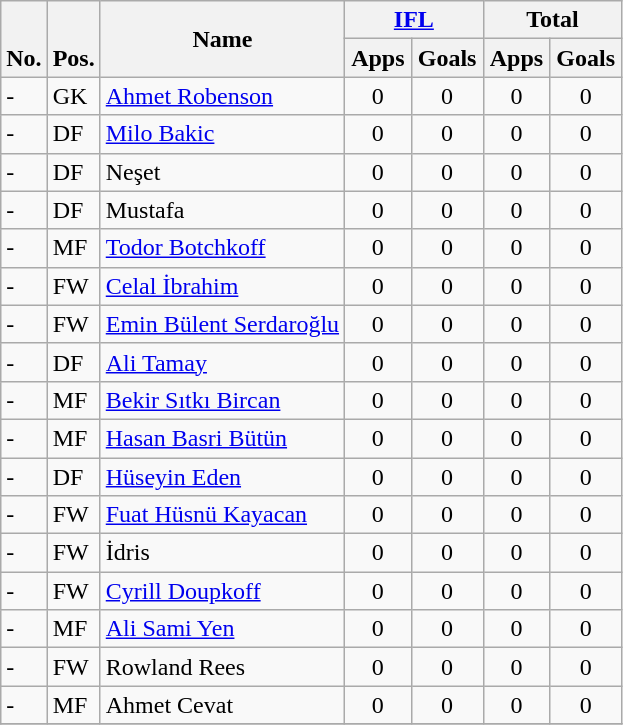<table class="wikitable" style="text-align:center">
<tr>
<th rowspan="2" valign="bottom">No.</th>
<th rowspan="2" valign="bottom">Pos.</th>
<th rowspan="2">Name</th>
<th colspan="2" width="85"><a href='#'>IFL</a></th>
<th colspan="2" width="85">Total</th>
</tr>
<tr>
<th>Apps</th>
<th>Goals</th>
<th>Apps</th>
<th>Goals</th>
</tr>
<tr>
<td align="left">-</td>
<td align="left">GK</td>
<td align="left"> <a href='#'>Ahmet Robenson</a></td>
<td>0</td>
<td>0</td>
<td>0</td>
<td>0</td>
</tr>
<tr>
<td align="left">-</td>
<td align="left">DF</td>
<td align="left"> <a href='#'>Milo Bakic</a></td>
<td>0</td>
<td>0</td>
<td>0</td>
<td>0</td>
</tr>
<tr>
<td align="left">-</td>
<td align="left">DF</td>
<td align="left"> Neşet</td>
<td>0</td>
<td>0</td>
<td>0</td>
<td>0</td>
</tr>
<tr>
<td align="left">-</td>
<td align="left">DF</td>
<td align="left"> Mustafa</td>
<td>0</td>
<td>0</td>
<td>0</td>
<td>0</td>
</tr>
<tr>
<td align="left">-</td>
<td align="left">MF</td>
<td align="left"> <a href='#'>Todor Botchkoff</a></td>
<td>0</td>
<td>0</td>
<td>0</td>
<td>0</td>
</tr>
<tr>
<td align="left">-</td>
<td align="left">FW</td>
<td align="left"> <a href='#'>Celal İbrahim</a></td>
<td>0</td>
<td>0</td>
<td>0</td>
<td>0</td>
</tr>
<tr>
<td align="left">-</td>
<td align="left">FW</td>
<td align="left"> <a href='#'>Emin Bülent Serdaroğlu</a></td>
<td>0</td>
<td>0</td>
<td>0</td>
<td>0</td>
</tr>
<tr>
<td align="left">-</td>
<td align="left">DF</td>
<td align="left"> <a href='#'>Ali Tamay</a></td>
<td>0</td>
<td>0</td>
<td>0</td>
<td>0</td>
</tr>
<tr>
<td align="left">-</td>
<td align="left">MF</td>
<td align="left"> <a href='#'>Bekir Sıtkı Bircan</a></td>
<td>0</td>
<td>0</td>
<td>0</td>
<td>0</td>
</tr>
<tr>
<td align="left">-</td>
<td align="left">MF</td>
<td align="left"> <a href='#'>Hasan Basri Bütün</a></td>
<td>0</td>
<td>0</td>
<td>0</td>
<td>0</td>
</tr>
<tr>
<td align="left">-</td>
<td align="left">DF</td>
<td align="left"> <a href='#'>Hüseyin Eden</a></td>
<td>0</td>
<td>0</td>
<td>0</td>
<td>0</td>
</tr>
<tr>
<td align="left">-</td>
<td align="left">FW</td>
<td align="left"> <a href='#'>Fuat Hüsnü Kayacan</a></td>
<td>0</td>
<td>0</td>
<td>0</td>
<td>0</td>
</tr>
<tr>
<td align="left">-</td>
<td align="left">FW</td>
<td align="left"> İdris</td>
<td>0</td>
<td>0</td>
<td>0</td>
<td>0</td>
</tr>
<tr>
<td align="left">-</td>
<td align="left">FW</td>
<td align="left"> <a href='#'>Cyrill Doupkoff</a></td>
<td>0</td>
<td>0</td>
<td>0</td>
<td>0</td>
</tr>
<tr>
<td align="left">-</td>
<td align="left">MF</td>
<td align="left"> <a href='#'>Ali Sami Yen</a></td>
<td>0</td>
<td>0</td>
<td>0</td>
<td>0</td>
</tr>
<tr>
<td align="left">-</td>
<td align="left">FW</td>
<td align="left"> Rowland Rees</td>
<td>0</td>
<td>0</td>
<td>0</td>
<td>0</td>
</tr>
<tr>
<td align="left">-</td>
<td align="left">MF</td>
<td align="left"> Ahmet Cevat</td>
<td>0</td>
<td>0</td>
<td>0</td>
<td>0</td>
</tr>
<tr>
</tr>
</table>
